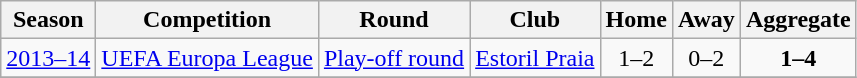<table class="wikitable">
<tr>
<th>Season</th>
<th>Competition</th>
<th>Round</th>
<th>Club</th>
<th>Home</th>
<th>Away</th>
<th>Aggregate</th>
</tr>
<tr>
<td><a href='#'>2013–14</a></td>
<td><a href='#'>UEFA Europa League</a></td>
<td><a href='#'>Play-off round</a></td>
<td> <a href='#'>Estoril Praia</a></td>
<td style="text-align:center;">1–2</td>
<td style="text-align:center;">0–2</td>
<td style="text-align:center;"><strong>1–4</strong></td>
</tr>
<tr>
</tr>
</table>
